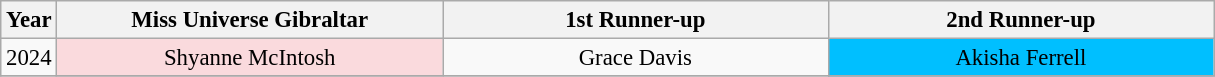<table class="wikitable sortable" style="font-size:95%; text-align:center;">
<tr>
<th !width="60">Year</th>
<th width="250">Miss Universe Gibraltar</th>
<th width="250">1st Runner-up</th>
<th width="250">2nd Runner-up</th>
</tr>
<tr>
<td>2024</td>
<td style="background:#fadadd;">Shyanne McIntosh</td>
<td>Grace Davis</td>
<td style="background:#00BFFF;">Akisha Ferrell</td>
</tr>
<tr>
</tr>
</table>
